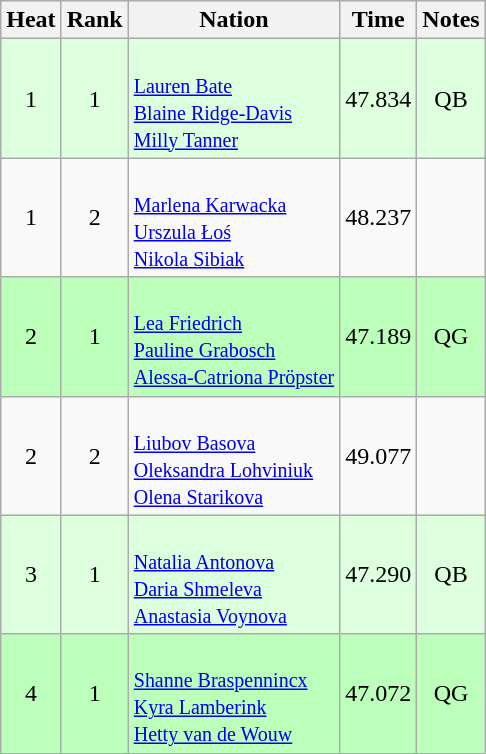<table class="wikitable sortable" style="text-align:center">
<tr>
<th>Heat</th>
<th>Rank</th>
<th>Nation</th>
<th>Time</th>
<th>Notes</th>
</tr>
<tr bgcolor=ddffdd>
<td>1</td>
<td>1</td>
<td align=left><br><small><a href='#'>Lauren Bate</a><br><a href='#'>Blaine Ridge-Davis</a><br><a href='#'>Milly Tanner</a></small></td>
<td>47.834</td>
<td>QB</td>
</tr>
<tr>
<td>1</td>
<td>2</td>
<td align=left><br><small><a href='#'>Marlena Karwacka</a><br><a href='#'>Urszula Łoś</a><br><a href='#'>Nikola Sibiak</a></small></td>
<td>48.237</td>
<td></td>
</tr>
<tr bgcolor=bbffbb>
<td>2</td>
<td>1</td>
<td align=left><br><small><a href='#'>Lea Friedrich</a><br><a href='#'>Pauline Grabosch</a><br><a href='#'>Alessa-Catriona Pröpster</a></small></td>
<td>47.189</td>
<td>QG</td>
</tr>
<tr>
<td>2</td>
<td>2</td>
<td align=left><br><small><a href='#'>Liubov Basova</a><br><a href='#'>Oleksandra Lohviniuk</a><br><a href='#'>Olena Starikova</a></small></td>
<td>49.077</td>
<td></td>
</tr>
<tr bgcolor=ddffdd>
<td>3</td>
<td>1</td>
<td align=left><br><small><a href='#'>Natalia Antonova</a><br><a href='#'>Daria Shmeleva</a><br><a href='#'>Anastasia Voynova</a></small></td>
<td>47.290</td>
<td>QB</td>
</tr>
<tr bgcolor=bbffbb>
<td>4</td>
<td>1</td>
<td align=left><br><small><a href='#'>Shanne Braspennincx</a><br><a href='#'>Kyra Lamberink</a><br><a href='#'>Hetty van de Wouw</a></small></td>
<td>47.072</td>
<td>QG</td>
</tr>
</table>
